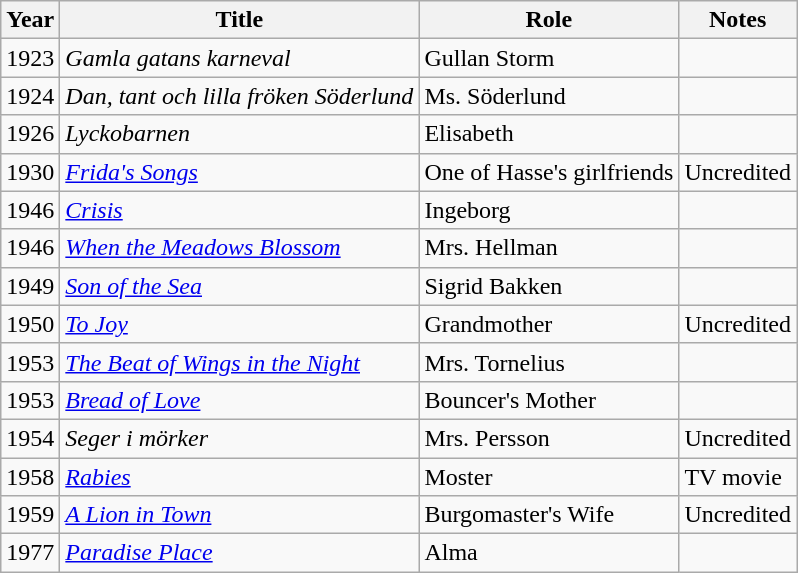<table class="wikitable">
<tr>
<th>Year</th>
<th>Title</th>
<th>Role</th>
<th>Notes</th>
</tr>
<tr>
<td>1923</td>
<td><em>Gamla gatans karneval</em></td>
<td>Gullan Storm</td>
<td></td>
</tr>
<tr>
<td>1924</td>
<td><em>Dan, tant och lilla fröken Söderlund</em></td>
<td>Ms. Söderlund</td>
<td></td>
</tr>
<tr>
<td>1926</td>
<td><em>Lyckobarnen</em></td>
<td>Elisabeth</td>
<td></td>
</tr>
<tr>
<td>1930</td>
<td><em><a href='#'>Frida's Songs</a></em></td>
<td>One of Hasse's girlfriends</td>
<td>Uncredited</td>
</tr>
<tr>
<td>1946</td>
<td><em><a href='#'>Crisis</a></em></td>
<td>Ingeborg</td>
<td></td>
</tr>
<tr>
<td>1946</td>
<td><em><a href='#'>When the Meadows Blossom</a></em></td>
<td>Mrs. Hellman</td>
<td></td>
</tr>
<tr>
<td>1949</td>
<td><em><a href='#'>Son of the Sea</a></em></td>
<td>Sigrid Bakken</td>
<td></td>
</tr>
<tr>
<td>1950</td>
<td><em><a href='#'>To Joy</a></em></td>
<td>Grandmother</td>
<td>Uncredited</td>
</tr>
<tr>
<td>1953</td>
<td><em><a href='#'>The Beat of Wings in the Night</a></em></td>
<td>Mrs. Tornelius</td>
<td></td>
</tr>
<tr>
<td>1953</td>
<td><em><a href='#'>Bread of Love</a></em></td>
<td>Bouncer's Mother</td>
<td></td>
</tr>
<tr>
<td>1954</td>
<td><em>Seger i mörker</em></td>
<td>Mrs. Persson</td>
<td>Uncredited</td>
</tr>
<tr>
<td>1958</td>
<td><em><a href='#'>Rabies</a></em></td>
<td>Moster</td>
<td>TV movie</td>
</tr>
<tr>
<td>1959</td>
<td><em><a href='#'>A Lion in Town</a></em></td>
<td>Burgomaster's Wife</td>
<td>Uncredited</td>
</tr>
<tr>
<td>1977</td>
<td><em><a href='#'>Paradise Place</a></em></td>
<td>Alma</td>
<td></td>
</tr>
</table>
